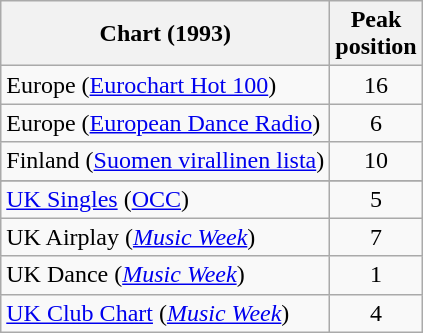<table class="wikitable sortable">
<tr>
<th>Chart (1993)</th>
<th>Peak<br>position</th>
</tr>
<tr>
<td>Europe (<a href='#'>Eurochart Hot 100</a>)</td>
<td style="text-align:center;">16</td>
</tr>
<tr>
<td>Europe (<a href='#'>European Dance Radio</a>)</td>
<td style="text-align:center;">6</td>
</tr>
<tr>
<td>Finland (<a href='#'>Suomen virallinen lista</a>)</td>
<td style="text-align:center;">10</td>
</tr>
<tr>
</tr>
<tr>
<td><a href='#'>UK Singles</a> (<a href='#'>OCC</a>)</td>
<td style="text-align:center;">5</td>
</tr>
<tr>
<td>UK Airplay (<em><a href='#'>Music Week</a></em>)</td>
<td style="text-align:center;">7</td>
</tr>
<tr>
<td>UK Dance (<em><a href='#'>Music Week</a></em>)</td>
<td style="text-align:center;">1</td>
</tr>
<tr>
<td><a href='#'>UK Club Chart</a> (<em><a href='#'>Music Week</a></em>)</td>
<td style="text-align:center;">4</td>
</tr>
</table>
